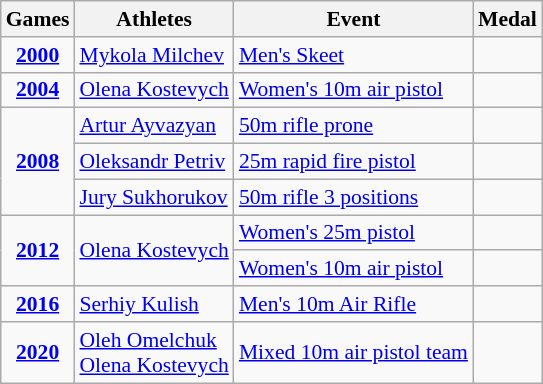<table class="wikitable" style="font-size:90%">
<tr>
<th>Games</th>
<th>Athletes</th>
<th>Event</th>
<th>Medal</th>
</tr>
<tr>
<td align=center><strong><a href='#'>2000</a></strong></td>
<td><a href='#'>Mykola Milchev</a></td>
<td><a href='#'>Men's Skeet</a></td>
<td align=center></td>
</tr>
<tr>
<td align=center><strong><a href='#'>2004</a></strong></td>
<td><a href='#'>Olena Kostevych</a></td>
<td><a href='#'>Women's 10m air pistol</a></td>
<td align=center></td>
</tr>
<tr>
<td align=center rowspan=3><strong><a href='#'>2008</a></strong></td>
<td><a href='#'>Artur Ayvazyan</a></td>
<td><a href='#'>50m rifle prone</a></td>
<td align=center></td>
</tr>
<tr>
<td><a href='#'>Oleksandr Petriv</a></td>
<td><a href='#'>25m rapid fire pistol</a></td>
<td align=center></td>
</tr>
<tr>
<td><a href='#'>Jury Sukhorukov</a></td>
<td><a href='#'>50m rifle 3 positions</a></td>
<td align=center></td>
</tr>
<tr>
<td align=center rowspan=2><strong><a href='#'>2012</a></strong></td>
<td rowspan=2><a href='#'>Olena Kostevych</a></td>
<td><a href='#'>Women's 25m pistol</a></td>
<td align=center></td>
</tr>
<tr>
<td><a href='#'>Women's 10m air pistol</a></td>
<td align=center></td>
</tr>
<tr>
<td align=center><strong><a href='#'>2016</a></strong></td>
<td><a href='#'>Serhiy Kulish</a></td>
<td><a href='#'>Men's 10m Air Rifle</a></td>
<td align=center></td>
</tr>
<tr>
<td align=center><strong><a href='#'>2020</a></strong></td>
<td><a href='#'>Oleh Omelchuk</a><br><a href='#'>Olena Kostevych</a></td>
<td><a href='#'>Mixed 10m air pistol team</a></td>
<td align=center></td>
</tr>
</table>
